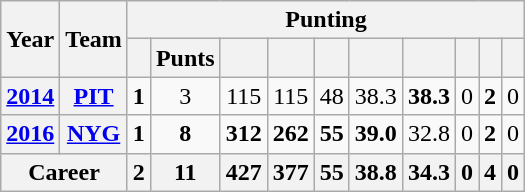<table class=wikitable style="text-align:center;">
<tr>
<th rowspan="2">Year</th>
<th rowspan="2">Team</th>
<th colspan="10">Punting</th>
</tr>
<tr>
<th></th>
<th>Punts</th>
<th></th>
<th></th>
<th></th>
<th></th>
<th></th>
<th></th>
<th></th>
<th></th>
</tr>
<tr>
<th><a href='#'>2014</a></th>
<th><a href='#'>PIT</a></th>
<td><strong>1</strong></td>
<td>3</td>
<td>115</td>
<td>115</td>
<td>48</td>
<td>38.3</td>
<td><strong>38.3</strong></td>
<td>0</td>
<td><strong>2</strong></td>
<td>0</td>
</tr>
<tr>
<th><a href='#'>2016</a></th>
<th><a href='#'>NYG</a></th>
<td><strong>1</strong></td>
<td><strong>8</strong></td>
<td><strong>312</strong></td>
<td><strong>262</strong></td>
<td><strong>55</strong></td>
<td><strong>39.0</strong></td>
<td>32.8</td>
<td>0</td>
<td><strong>2</strong></td>
<td>0</td>
</tr>
<tr>
<th colspan="2">Career</th>
<th>2</th>
<th>11</th>
<th>427</th>
<th>377</th>
<th>55</th>
<th>38.8</th>
<th>34.3</th>
<th>0</th>
<th>4</th>
<th>0</th>
</tr>
</table>
